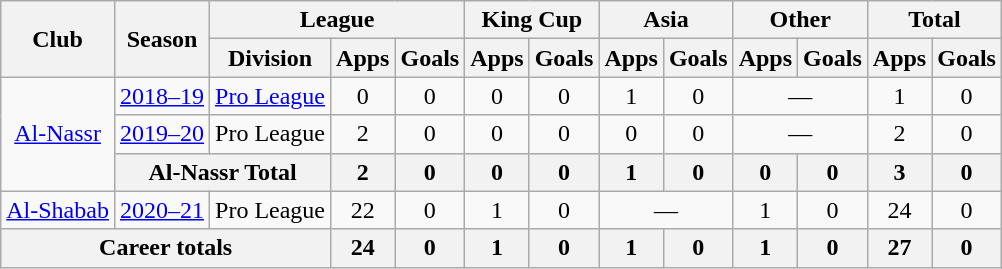<table class="wikitable" style="text-align: center">
<tr>
<th rowspan=2>Club</th>
<th rowspan=2>Season</th>
<th colspan=3>League</th>
<th colspan=2>King Cup</th>
<th colspan=2>Asia</th>
<th colspan=2>Other</th>
<th colspan=2>Total</th>
</tr>
<tr>
<th>Division</th>
<th>Apps</th>
<th>Goals</th>
<th>Apps</th>
<th>Goals</th>
<th>Apps</th>
<th>Goals</th>
<th>Apps</th>
<th>Goals</th>
<th>Apps</th>
<th>Goals</th>
</tr>
<tr>
<td rowspan=3><a href='#'>Al-Nassr</a></td>
<td><a href='#'>2018–19</a></td>
<td><a href='#'>Pro League</a></td>
<td>0</td>
<td>0</td>
<td>0</td>
<td>0</td>
<td>1</td>
<td>0</td>
<td colspan=2>—</td>
<td>1</td>
<td>0</td>
</tr>
<tr>
<td><a href='#'>2019–20</a></td>
<td>Pro League</td>
<td>2</td>
<td>0</td>
<td>0</td>
<td>0</td>
<td>0</td>
<td>0</td>
<td colspan=2>—</td>
<td>2</td>
<td>0</td>
</tr>
<tr>
<th colspan="2">Al-Nassr Total</th>
<th>2</th>
<th>0</th>
<th>0</th>
<th>0</th>
<th>1</th>
<th>0</th>
<th>0</th>
<th>0</th>
<th>3</th>
<th>0</th>
</tr>
<tr>
<td rowspan=1><a href='#'>Al-Shabab</a></td>
<td><a href='#'>2020–21</a></td>
<td>Pro League</td>
<td>22</td>
<td>0</td>
<td>1</td>
<td>0</td>
<td colspan=2>—</td>
<td>1</td>
<td>0</td>
<td>24</td>
<td>0</td>
</tr>
<tr>
<th colspan=3>Career totals</th>
<th>24</th>
<th>0</th>
<th>1</th>
<th>0</th>
<th>1</th>
<th>0</th>
<th>1</th>
<th>0</th>
<th>27</th>
<th>0</th>
</tr>
</table>
